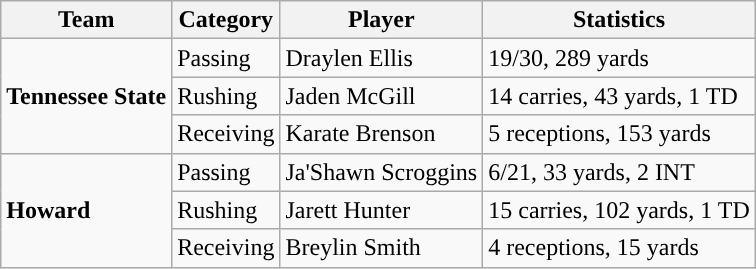<table class="wikitable" style="float: right;">
<tr>
<th>Team</th>
<th>Category</th>
<th>Player</th>
<th>Statistics</th>
</tr>
<tr>
<td rowspan=3><strong>Tennessee State</strong></td>
<td>Passing</td>
<td>Draylen Ellis</td>
<td>19/30, 289 yards</td>
</tr>
<tr>
<td>Rushing</td>
<td>Jaden McGill</td>
<td>14 carries, 43 yards, 1 TD</td>
</tr>
<tr>
<td>Receiving</td>
<td>Karate Brenson</td>
<td>5 receptions, 153 yards</td>
</tr>
<tr>
<td rowspan=3><strong>Howard</strong></td>
<td>Passing</td>
<td>Ja'Shawn Scroggins</td>
<td>6/21, 33 yards, 2 INT</td>
</tr>
<tr>
<td>Rushing</td>
<td>Jarett Hunter</td>
<td>15 carries, 102 yards, 1 TD</td>
</tr>
<tr>
<td>Receiving</td>
<td>Breylin Smith</td>
<td>4 receptions, 15 yards</td>
</tr>
</table>
